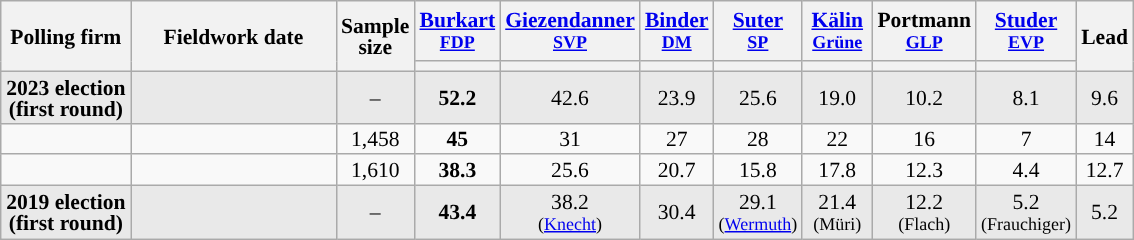<table class="wikitable sortable" style="text-align:center;font-size:90%;line-height:14px;">
<tr style="height:40px;">
<th style="width:80px;" rowspan="2">Polling firm</th>
<th style="width:130px;" rowspan="2">Fieldwork date</th>
<th style="width:35px;" rowspan="2">Sample<br>size</th>
<th class="unsortable" style="width:40px;"><a href='#'>Burkart</a><br><small><a href='#'>FDP</a></small></th>
<th class="unsortable" style="width:40px;"><a href='#'>Giezendanner</a><br><small><a href='#'>SVP</a></small></th>
<th class="unsortable" style="width:40px;"><a href='#'>Binder</a><br><small><a href='#'>DM</a></small></th>
<th class="unsortable" style="width:40px;"><a href='#'>Suter</a><br><small><a href='#'>SP</a></small></th>
<th class="unsortable" style="width:40px;"><a href='#'>Kälin</a><br><small><a href='#'>Grüne</a></small></th>
<th class="unsortable" style="width:40px;">Portmann<br><small><a href='#'>GLP</a></small></th>
<th class="unsortable" style="width:40px;"><a href='#'>Studer</a><br><small><a href='#'>EVP</a></small></th>
<th style="width:30px;" rowspan="2">Lead</th>
</tr>
<tr>
<th style="background:"></th>
<th style="background:"></th>
<th style="background:"></th>
<th style="background:"></th>
<th style="background:"></th>
<th style="background:"></th>
<th style="background:"></th>
</tr>
<tr style="background:#E9E9E9;">
<td><strong>2023 election (first round)</strong></td>
<td></td>
<td>–</td>
<td style="background:#"><strong>52.2</strong></td>
<td>42.6</td>
<td>23.9</td>
<td>25.6</td>
<td>19.0</td>
<td>10.2</td>
<td>8.1</td>
<td style="background:">9.6</td>
</tr>
<tr>
<td></td>
<td></td>
<td>1,458</td>
<td style="background:#"><strong>45</strong></td>
<td>31</td>
<td>27</td>
<td>28</td>
<td>22</td>
<td>16</td>
<td>7</td>
<td style="background:">14</td>
</tr>
<tr>
<td></td>
<td></td>
<td>1,610</td>
<td style="background:#"><strong>38.3</strong></td>
<td>25.6</td>
<td>20.7</td>
<td>15.8</td>
<td>17.8</td>
<td>12.3</td>
<td>4.4</td>
<td style="background:">12.7</td>
</tr>
<tr style="background:#E9E9E9;">
<td><strong>2019 election (first round)</strong></td>
<td></td>
<td>–</td>
<td style="background:#"><strong>43.4</strong></td>
<td>38.2<br><small>(<a href='#'>Knecht</a>)</small></td>
<td>30.4</td>
<td>29.1<br><small>(<a href='#'>Wermuth</a>)</small></td>
<td>21.4<br><small>(Müri)</small></td>
<td>12.2<br><small>(Flach)</small></td>
<td>5.2<br><small>(Frauchiger)</small></td>
<td style="background:">5.2</td>
</tr>
</table>
